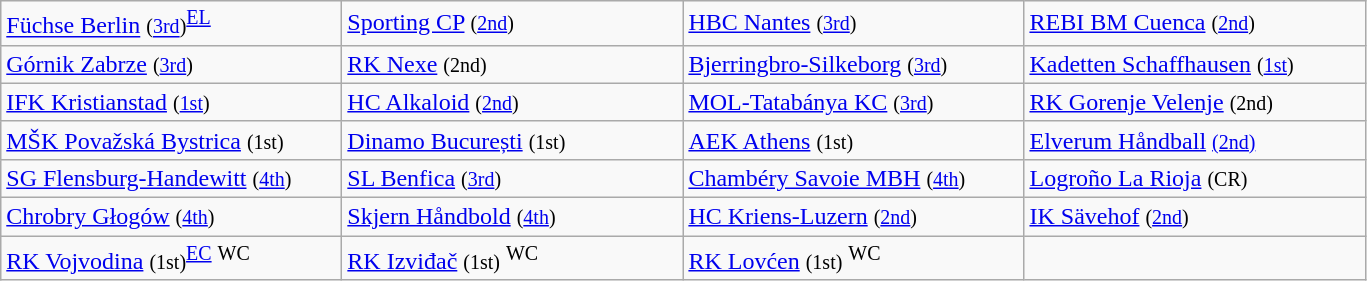<table class="wikitable">
<tr>
<td width=220px> <a href='#'>Füchse Berlin</a> <small>(<a href='#'>3rd</a>)</small><sup><a href='#'>EL</a></sup></td>
<td width=220px> <a href='#'>Sporting CP</a> <small>(<a href='#'>2nd</a>)</small></td>
<td width=220px> <a href='#'>HBC Nantes</a> <small>(<a href='#'>3rd</a>)</small></td>
<td width=220px> <a href='#'>REBI BM Cuenca</a> <small>(<a href='#'>2nd</a>)</small></td>
</tr>
<tr>
<td> <a href='#'>Górnik Zabrze</a> <small>(<a href='#'>3rd</a>)</small></td>
<td> <a href='#'>RK Nexe</a> <small>(2nd)</small></td>
<td> <a href='#'>Bjerringbro-Silkeborg</a> <small>(<a href='#'>3rd</a>)</small></td>
<td> <a href='#'>Kadetten Schaffhausen</a> <small>(<a href='#'>1st</a>)</small></td>
</tr>
<tr>
<td> <a href='#'>IFK Kristianstad</a> <small>(<a href='#'>1st</a>)</small></td>
<td> <a href='#'>HC Alkaloid</a> <small>(<a href='#'>2nd</a>)</small></td>
<td> <a href='#'>MOL-Tatabánya KC</a> <small>(<a href='#'>3rd</a>)</small></td>
<td> <a href='#'>RK Gorenje Velenje</a> <small>(2nd)</small></td>
</tr>
<tr>
<td> <a href='#'>MŠK Považská Bystrica</a> <small>(1st)</small></td>
<td> <a href='#'>Dinamo București</a> <small>(1st)</small></td>
<td> <a href='#'>AEK Athens</a> <small>(1st)</small></td>
<td> <a href='#'>Elverum Håndball</a> <small><a href='#'>(2nd)</a></small></td>
</tr>
<tr>
<td> <a href='#'>SG Flensburg-Handewitt</a> <small>(<a href='#'>4th</a>)</small></td>
<td> <a href='#'>SL Benfica</a> <small>(<a href='#'>3rd</a>)</small></td>
<td> <a href='#'>Chambéry Savoie MBH</a> <small>(<a href='#'>4th</a>)</small></td>
<td> <a href='#'>Logroño La Rioja</a> <small>(CR)</small></td>
</tr>
<tr>
<td> <a href='#'>Chrobry Głogów</a> <small>(<a href='#'>4th</a>)</small></td>
<td> <a href='#'>Skjern Håndbold</a> <small>(<a href='#'>4th</a>)</small></td>
<td> <a href='#'>HC Kriens-Luzern</a> <small>(<a href='#'>2nd</a>)</small></td>
<td> <a href='#'>IK Sävehof</a> <small>(<a href='#'>2nd</a>)</small></td>
</tr>
<tr>
<td> <a href='#'>RK Vojvodina</a> <small>(1st)</small><sup><a href='#'>EC</a></sup> <sup>WC</sup></td>
<td> <a href='#'>RK Izviđač</a> <small>(1st)</small> <sup>WC</sup></td>
<td> <a href='#'>RK Lovćen</a> <small>(1st)</small> <sup>WC</sup></td>
</tr>
</table>
